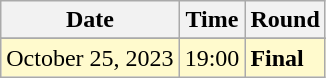<table class="wikitable">
<tr>
<th>Date</th>
<th>Time</th>
<th>Round</th>
</tr>
<tr>
</tr>
<tr style=background:lemonchiffon>
<td>October 25, 2023</td>
<td>19:00</td>
<td><strong>Final</strong></td>
</tr>
</table>
